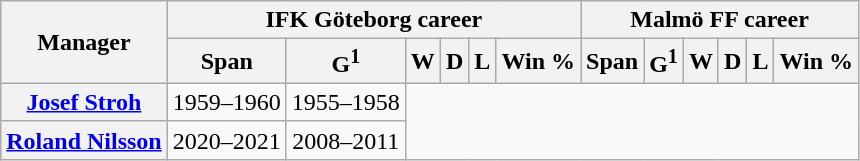<table class="wikitable plainrowheaders" style="text-align:center">
<tr>
<th rowspan="2" scope="col">Manager</th>
<th colspan="6" scope="col">IFK Göteborg career</th>
<th colspan="6" scope="col">Malmö FF career</th>
</tr>
<tr>
<th scope="col">Span</th>
<th scope="col">G<sup>1</sup></th>
<th scope="col">W</th>
<th scope="col">D</th>
<th scope="col">L</th>
<th scope="col">Win %</th>
<th scope="col">Span</th>
<th scope="col">G<sup>1</sup></th>
<th scope="col">W</th>
<th scope="col">D</th>
<th scope="col">L</th>
<th scope="col">Win %</th>
</tr>
<tr>
<th scope="row" align="left"> <a href='#'>Josef Stroh</a></th>
<td>1959–1960<br></td>
<td>1955–1958<br></td>
</tr>
<tr>
<th scope="row" align="left"> <a href='#'>Roland Nilsson</a></th>
<td>2020–2021<br></td>
<td>2008–2011<br></td>
</tr>
</table>
